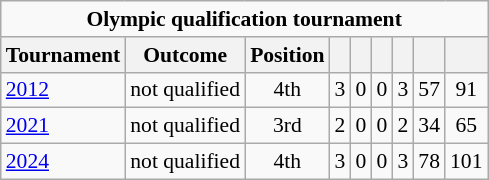<table class="wikitable" style="text-align:center; font-size:90%;">
<tr>
<td colspan=10><strong>Olympic qualification tournament</strong></td>
</tr>
<tr>
<th>Tournament</th>
<th>Outcome</th>
<th>Position</th>
<th></th>
<th></th>
<th></th>
<th></th>
<th></th>
<th></th>
</tr>
<tr>
<td align=left> <a href='#'>2012</a></td>
<td>not qualified</td>
<td>4th</td>
<td>3</td>
<td>0</td>
<td>0</td>
<td>3</td>
<td>57</td>
<td>91</td>
</tr>
<tr>
<td align=left> <a href='#'>2021</a></td>
<td>not qualified</td>
<td>3rd</td>
<td>2</td>
<td>0</td>
<td>0</td>
<td>2</td>
<td>34</td>
<td>65</td>
</tr>
<tr>
<td align=left> <a href='#'>2024</a></td>
<td>not qualified</td>
<td>4th</td>
<td>3</td>
<td>0</td>
<td>0</td>
<td>3</td>
<td>78</td>
<td>101</td>
</tr>
</table>
